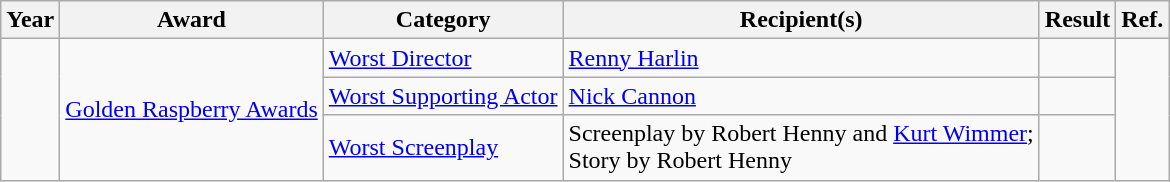<table class="wikitable sortable">
<tr>
<th>Year</th>
<th>Award</th>
<th>Category</th>
<th>Recipient(s)</th>
<th>Result</th>
<th>Ref.</th>
</tr>
<tr>
<td rowspan="3"></td>
<td rowspan="3"><a href='#'>Golden Raspberry Awards</a></td>
<td><a href='#'>Worst Director</a></td>
<td><a href='#'>Renny Harlin</a></td>
<td></td>
<td rowspan="3" align="center"></td>
</tr>
<tr>
<td><a href='#'>Worst Supporting Actor</a></td>
<td><a href='#'>Nick Cannon</a></td>
<td></td>
</tr>
<tr>
<td><a href='#'>Worst Screenplay</a></td>
<td>Screenplay by Robert Henny and <a href='#'>Kurt Wimmer</a>; <br> Story by Robert Henny</td>
<td></td>
</tr>
</table>
